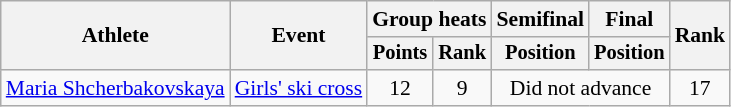<table class="wikitable" style="font-size:90%">
<tr>
<th rowspan="2">Athlete</th>
<th rowspan="2">Event</th>
<th colspan=2>Group heats</th>
<th>Semifinal</th>
<th>Final</th>
<th rowspan="2">Rank</th>
</tr>
<tr style="font-size:95%">
<th>Points</th>
<th>Rank</th>
<th>Position</th>
<th>Position</th>
</tr>
<tr align=center>
<td align=left><a href='#'>Maria Shcherbakovskaya</a></td>
<td align=left><a href='#'>Girls' ski cross</a></td>
<td>12</td>
<td>9</td>
<td colspan="2">Did not advance</td>
<td>17</td>
</tr>
</table>
